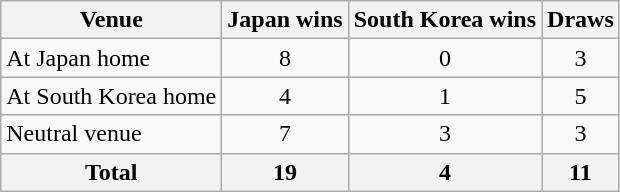<table class="wikitable" style="text-align:center;">
<tr>
<th>Venue</th>
<th>Japan wins</th>
<th>South Korea wins</th>
<th>Draws</th>
</tr>
<tr>
<td align="left">At Japan home</td>
<td>8</td>
<td>0</td>
<td>3</td>
</tr>
<tr>
<td align="left">At South Korea home</td>
<td>4</td>
<td>1</td>
<td>5</td>
</tr>
<tr>
<td align="left">Neutral venue</td>
<td>7</td>
<td>3</td>
<td>3</td>
</tr>
<tr>
<th>Total</th>
<th>19</th>
<th>4</th>
<th>11</th>
</tr>
</table>
